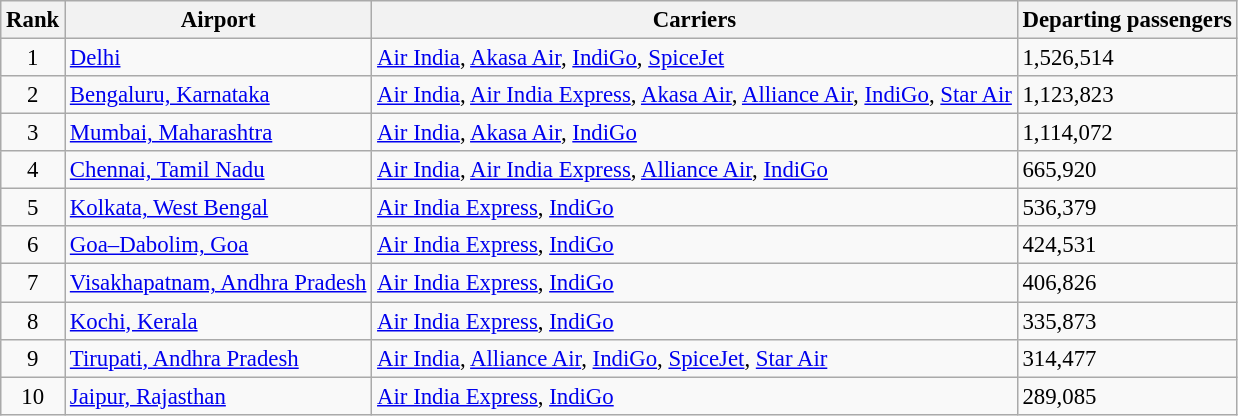<table class="wikitable sortable" style="font-size: 95%">
<tr>
<th>Rank</th>
<th>Airport</th>
<th>Carriers</th>
<th>Departing passengers</th>
</tr>
<tr>
<td style="text-align:center;">1</td>
<td><a href='#'>Delhi</a></td>
<td><a href='#'>Air India</a>, <a href='#'>Akasa Air</a>, <a href='#'>IndiGo</a>, <a href='#'>SpiceJet</a></td>
<td>1,526,514</td>
</tr>
<tr>
<td style="text-align:center;">2</td>
<td><a href='#'>Bengaluru, Karnataka</a></td>
<td><a href='#'>Air India</a>, <a href='#'>Air India Express</a>, <a href='#'>Akasa Air</a>, <a href='#'>Alliance Air</a>, <a href='#'>IndiGo</a>, <a href='#'>Star Air</a></td>
<td>1,123,823</td>
</tr>
<tr>
<td style="text-align:center;">3</td>
<td><a href='#'>Mumbai, Maharashtra</a></td>
<td><a href='#'>Air India</a>, <a href='#'>Akasa Air</a>, <a href='#'>IndiGo</a></td>
<td>1,114,072</td>
</tr>
<tr>
<td style="text-align:center;">4</td>
<td><a href='#'>Chennai, Tamil Nadu</a></td>
<td><a href='#'>Air India</a>, <a href='#'>Air India Express</a>, <a href='#'>Alliance Air</a>, <a href='#'>IndiGo</a></td>
<td>665,920</td>
</tr>
<tr>
<td style="text-align:center;">5</td>
<td><a href='#'>Kolkata, West Bengal</a></td>
<td><a href='#'>Air India Express</a>, <a href='#'>IndiGo</a></td>
<td>536,379</td>
</tr>
<tr>
<td style="text-align:center;">6</td>
<td><a href='#'>Goa–Dabolim, Goa</a></td>
<td><a href='#'>Air India Express</a>, <a href='#'>IndiGo</a></td>
<td>424,531</td>
</tr>
<tr>
<td style="text-align:center;">7</td>
<td><a href='#'>Visakhapatnam, Andhra Pradesh</a></td>
<td><a href='#'>Air India Express</a>, <a href='#'>IndiGo</a></td>
<td>406,826</td>
</tr>
<tr>
<td style="text-align:center;">8</td>
<td><a href='#'>Kochi, Kerala</a></td>
<td><a href='#'>Air India Express</a>, <a href='#'>IndiGo</a></td>
<td>335,873</td>
</tr>
<tr>
<td style="text-align:center;">9</td>
<td><a href='#'>Tirupati, Andhra Pradesh</a></td>
<td><a href='#'>Air India</a>, <a href='#'>Alliance Air</a>, <a href='#'>IndiGo</a>, <a href='#'>SpiceJet</a>, <a href='#'>Star Air</a></td>
<td>314,477</td>
</tr>
<tr>
<td style="text-align:center;">10</td>
<td><a href='#'>Jaipur, Rajasthan</a></td>
<td><a href='#'>Air India Express</a>, <a href='#'>IndiGo</a></td>
<td>289,085</td>
</tr>
</table>
